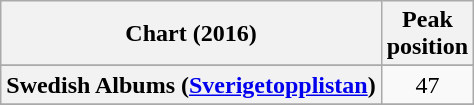<table class="wikitable sortable plainrowheaders" style="text-align:center">
<tr>
<th scope="col">Chart (2016)</th>
<th scope="col">Peak<br> position</th>
</tr>
<tr>
</tr>
<tr>
</tr>
<tr>
</tr>
<tr>
<th scope="row">Swedish Albums (<a href='#'>Sverigetopplistan</a>)</th>
<td>47</td>
</tr>
<tr>
</tr>
<tr>
</tr>
<tr>
</tr>
</table>
